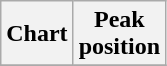<table class="wikitable sortable">
<tr>
<th>Chart</th>
<th>Peak<br>position</th>
</tr>
<tr>
</tr>
</table>
